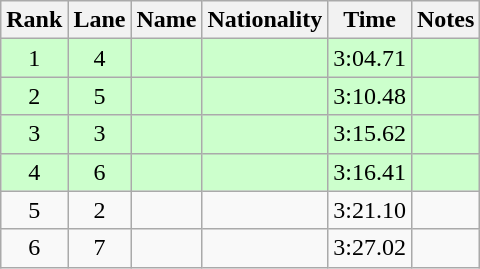<table class="wikitable sortable" style="text-align:center">
<tr>
<th>Rank</th>
<th>Lane</th>
<th>Name</th>
<th>Nationality</th>
<th>Time</th>
<th>Notes</th>
</tr>
<tr bgcolor=ccffcc>
<td>1</td>
<td>4</td>
<td align=left></td>
<td align=left></td>
<td>3:04.71</td>
<td><strong></strong> <strong></strong></td>
</tr>
<tr bgcolor=ccffcc>
<td>2</td>
<td>5</td>
<td align=left></td>
<td align=left></td>
<td>3:10.48</td>
<td><strong></strong></td>
</tr>
<tr bgcolor=ccffcc>
<td>3</td>
<td>3</td>
<td align=left></td>
<td align=left></td>
<td>3:15.62</td>
<td><strong></strong></td>
</tr>
<tr bgcolor=ccffcc>
<td>4</td>
<td>6</td>
<td align=left></td>
<td align=left></td>
<td>3:16.41</td>
<td><strong></strong></td>
</tr>
<tr>
<td>5</td>
<td>2</td>
<td align=left></td>
<td align=left></td>
<td>3:21.10</td>
<td></td>
</tr>
<tr>
<td>6</td>
<td>7</td>
<td align=left></td>
<td align=left></td>
<td>3:27.02</td>
<td></td>
</tr>
</table>
